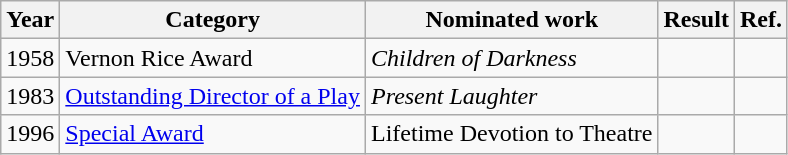<table class="wikitable">
<tr>
<th>Year</th>
<th>Category</th>
<th>Nominated work</th>
<th>Result</th>
<th>Ref.</th>
</tr>
<tr>
<td>1958</td>
<td>Vernon Rice Award</td>
<td><em>Children of Darkness</em></td>
<td></td>
<td align="center"></td>
</tr>
<tr>
<td>1983</td>
<td><a href='#'>Outstanding Director of a Play</a></td>
<td><em>Present Laughter</em></td>
<td></td>
<td align="center"></td>
</tr>
<tr>
<td>1996</td>
<td><a href='#'>Special Award</a></td>
<td>Lifetime Devotion to Theatre</td>
<td></td>
<td align="center"></td>
</tr>
</table>
